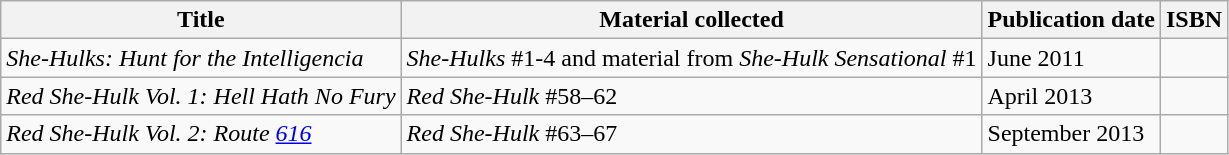<table class="wikitable">
<tr>
<th>Title</th>
<th>Material collected</th>
<th>Publication date</th>
<th>ISBN</th>
</tr>
<tr>
<td><em>She-Hulks: Hunt for the Intelligencia</em></td>
<td><em>She-Hulks</em> #1-4 and material from <em>She-Hulk Sensational</em> #1</td>
<td>June 2011</td>
<td></td>
</tr>
<tr>
<td><em>Red She-Hulk Vol. 1: Hell Hath No Fury</em></td>
<td><em>Red She-Hulk</em> #58–62</td>
<td>April 2013</td>
<td></td>
</tr>
<tr>
<td><em>Red She-Hulk Vol. 2: Route <a href='#'>616</a></em></td>
<td><em>Red She-Hulk</em> #63–67</td>
<td>September 2013</td>
<td></td>
</tr>
</table>
